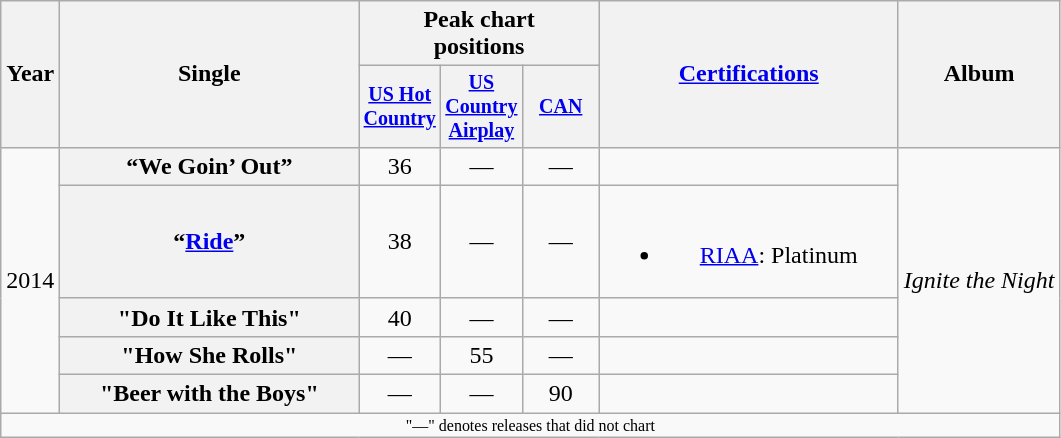<table class="wikitable plainrowheaders" style="text-align:center;">
<tr>
<th rowspan="2">Year</th>
<th rowspan="2" style="width:12em;">Single</th>
<th colspan="3">Peak chart<br>positions</th>
<th scope="col" rowspan="2" style="width:12em;"><a href='#'>Certifications</a><br></th>
<th rowspan="2">Album</th>
</tr>
<tr style="font-size:smaller;">
<th style="width:45px;"><a href='#'>US Hot Country</a><br></th>
<th style="width:45px;"><a href='#'>US Country Airplay</a><br></th>
<th style="width:45px;"><a href='#'>CAN</a><br></th>
</tr>
<tr>
<td rowspan="5">2014</td>
<th scope="row">“We Goin’ Out”</th>
<td>36</td>
<td>—</td>
<td>—</td>
<td></td>
<td style="text-align:left;" rowspan="5"><em>Ignite the Night</em></td>
</tr>
<tr>
<th scope="row">“<a href='#'>Ride</a>”</th>
<td>38</td>
<td>—</td>
<td>—</td>
<td><br><ul><li><a href='#'>RIAA</a>: Platinum</li></ul></td>
</tr>
<tr>
<th scope="row">"Do It Like This"</th>
<td>40</td>
<td>—</td>
<td>—</td>
<td></td>
</tr>
<tr>
<th scope="row">"How She Rolls"</th>
<td>—</td>
<td>55</td>
<td>—</td>
<td></td>
</tr>
<tr>
<th scope="row">"Beer with the Boys"</th>
<td>—</td>
<td>—</td>
<td>90</td>
<td></td>
</tr>
<tr>
<td colspan="7" style="font-size:8pt">"—" denotes releases that did not chart</td>
</tr>
</table>
